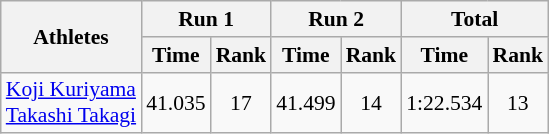<table class="wikitable" border="1" style="font-size:90%">
<tr>
<th rowspan="2">Athletes</th>
<th colspan="2">Run 1</th>
<th colspan="2">Run 2</th>
<th colspan="2">Total</th>
</tr>
<tr>
<th>Time</th>
<th>Rank</th>
<th>Time</th>
<th>Rank</th>
<th>Time</th>
<th>Rank</th>
</tr>
<tr>
<td><a href='#'>Koji Kuriyama</a><br><a href='#'>Takashi Takagi</a></td>
<td align="center">41.035</td>
<td align="center">17</td>
<td align="center">41.499</td>
<td align="center">14</td>
<td align="center">1:22.534</td>
<td align="center">13</td>
</tr>
</table>
